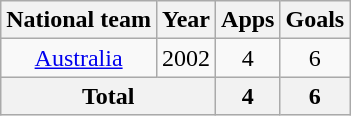<table class="wikitable" style="text-align: center;">
<tr>
<th>National team</th>
<th>Year</th>
<th>Apps</th>
<th>Goals</th>
</tr>
<tr>
<td><a href='#'>Australia</a></td>
<td>2002</td>
<td>4</td>
<td>6</td>
</tr>
<tr>
<th colspan="2">Total</th>
<th>4</th>
<th>6</th>
</tr>
</table>
